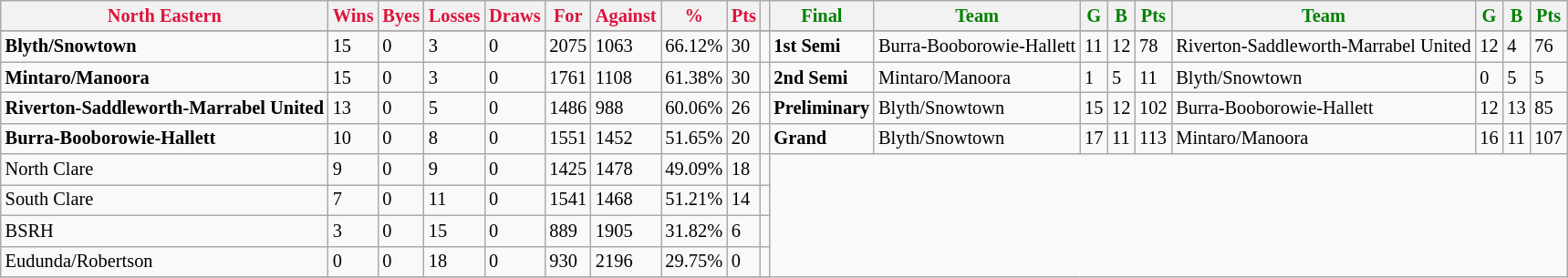<table style="font-size: 85%; text-align: left;" class="wikitable">
<tr>
<th style="color:crimson">North Eastern</th>
<th style="color:crimson">Wins</th>
<th style="color:crimson">Byes</th>
<th style="color:crimson">Losses</th>
<th style="color:crimson">Draws</th>
<th style="color:crimson">For</th>
<th style="color:crimson">Against</th>
<th style="color:crimson">%</th>
<th style="color:crimson">Pts</th>
<th></th>
<th style="color:green">Final</th>
<th style="color:green">Team</th>
<th style="color:green">G</th>
<th style="color:green">B</th>
<th style="color:green">Pts</th>
<th style="color:green">Team</th>
<th style="color:green">G</th>
<th style="color:green">B</th>
<th style="color:green">Pts</th>
</tr>
<tr>
</tr>
<tr>
</tr>
<tr>
<td><strong>	Blyth/Snowtown	</strong></td>
<td>15</td>
<td>0</td>
<td>3</td>
<td>0</td>
<td>2075</td>
<td>1063</td>
<td>66.12%</td>
<td>30</td>
<td></td>
<td><strong>1st Semi</strong></td>
<td>Burra-Booborowie-Hallett</td>
<td>11</td>
<td>12</td>
<td>78</td>
<td>Riverton-Saddleworth-Marrabel United</td>
<td>12</td>
<td>4</td>
<td>76</td>
</tr>
<tr>
<td><strong>	Mintaro/Manoora	</strong></td>
<td>15</td>
<td>0</td>
<td>3</td>
<td>0</td>
<td>1761</td>
<td>1108</td>
<td>61.38%</td>
<td>30</td>
<td></td>
<td><strong>2nd Semi</strong></td>
<td>Mintaro/Manoora</td>
<td>1</td>
<td>5</td>
<td>11</td>
<td>Blyth/Snowtown</td>
<td>0</td>
<td>5</td>
<td>5</td>
</tr>
<tr>
<td><strong>	Riverton-Saddleworth-Marrabel United	</strong></td>
<td>13</td>
<td>0</td>
<td>5</td>
<td>0</td>
<td>1486</td>
<td>988</td>
<td>60.06%</td>
<td>26</td>
<td></td>
<td><strong>Preliminary</strong></td>
<td>Blyth/Snowtown</td>
<td>15</td>
<td>12</td>
<td>102</td>
<td>Burra-Booborowie-Hallett</td>
<td>12</td>
<td>13</td>
<td>85</td>
</tr>
<tr>
<td><strong>	Burra-Booborowie-Hallett	</strong></td>
<td>10</td>
<td>0</td>
<td>8</td>
<td>0</td>
<td>1551</td>
<td>1452</td>
<td>51.65%</td>
<td>20</td>
<td></td>
<td><strong>Grand</strong></td>
<td>Blyth/Snowtown</td>
<td>17</td>
<td>11</td>
<td>113</td>
<td>Mintaro/Manoora</td>
<td>16</td>
<td>11</td>
<td>107</td>
</tr>
<tr>
<td>North Clare</td>
<td>9</td>
<td>0</td>
<td>9</td>
<td>0</td>
<td>1425</td>
<td>1478</td>
<td>49.09%</td>
<td>18</td>
<td></td>
</tr>
<tr>
<td>South Clare</td>
<td>7</td>
<td>0</td>
<td>11</td>
<td>0</td>
<td>1541</td>
<td>1468</td>
<td>51.21%</td>
<td>14</td>
<td></td>
</tr>
<tr>
<td>BSRH</td>
<td>3</td>
<td>0</td>
<td>15</td>
<td>0</td>
<td>889</td>
<td>1905</td>
<td>31.82%</td>
<td>6</td>
<td></td>
</tr>
<tr>
<td>Eudunda/Robertson</td>
<td>0</td>
<td>0</td>
<td>18</td>
<td>0</td>
<td>930</td>
<td>2196</td>
<td>29.75%</td>
<td>0</td>
<td></td>
</tr>
<tr>
</tr>
</table>
